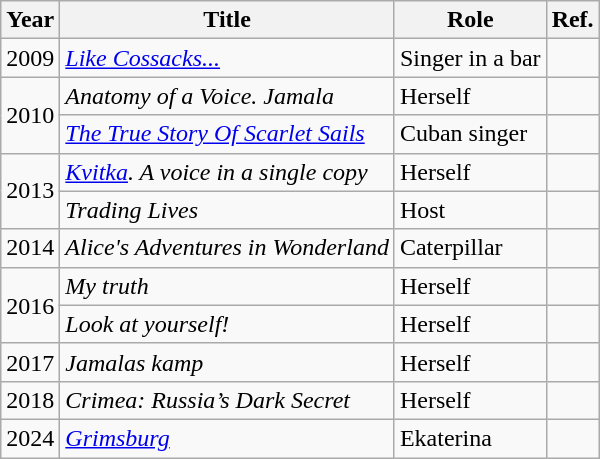<table class="wikitable sortable">
<tr>
<th>Year</th>
<th>Title</th>
<th>Role</th>
<th>Ref.</th>
</tr>
<tr>
<td>2009</td>
<td><em><a href='#'>Like Cossacks...</a></em></td>
<td>Singer in a bar</td>
<td></td>
</tr>
<tr>
<td rowspan=2>2010</td>
<td><em>Anatomy of a Voice. Jamala</em></td>
<td>Herself</td>
<td></td>
</tr>
<tr>
<td><em><a href='#'>The True Story Of Scarlet Sails</a></em></td>
<td>Cuban singer</td>
<td></td>
</tr>
<tr>
<td rowspan=2>2013</td>
<td><em><a href='#'>Kvitka</a>. A voice in a single copy</em></td>
<td>Herself</td>
<td></td>
</tr>
<tr>
<td><em>Trading Lives</em></td>
<td>Host</td>
<td></td>
</tr>
<tr>
<td>2014</td>
<td><em>Alice's Adventures in Wonderland</em></td>
<td>Caterpillar</td>
<td></td>
</tr>
<tr>
<td rowspan=2>2016</td>
<td><em>My truth</em></td>
<td>Herself</td>
<td></td>
</tr>
<tr>
<td><em>Look at yourself!</em></td>
<td>Herself</td>
<td></td>
</tr>
<tr>
<td>2017</td>
<td><em>Jamalas kamp</em></td>
<td>Herself</td>
<td></td>
</tr>
<tr>
<td>2018</td>
<td><em>Crimea: Russia’s Dark Secret</em></td>
<td>Herself</td>
<td></td>
</tr>
<tr>
<td>2024</td>
<td><em><a href='#'>Grimsburg</a></em></td>
<td>Ekaterina</td>
</tr>
</table>
